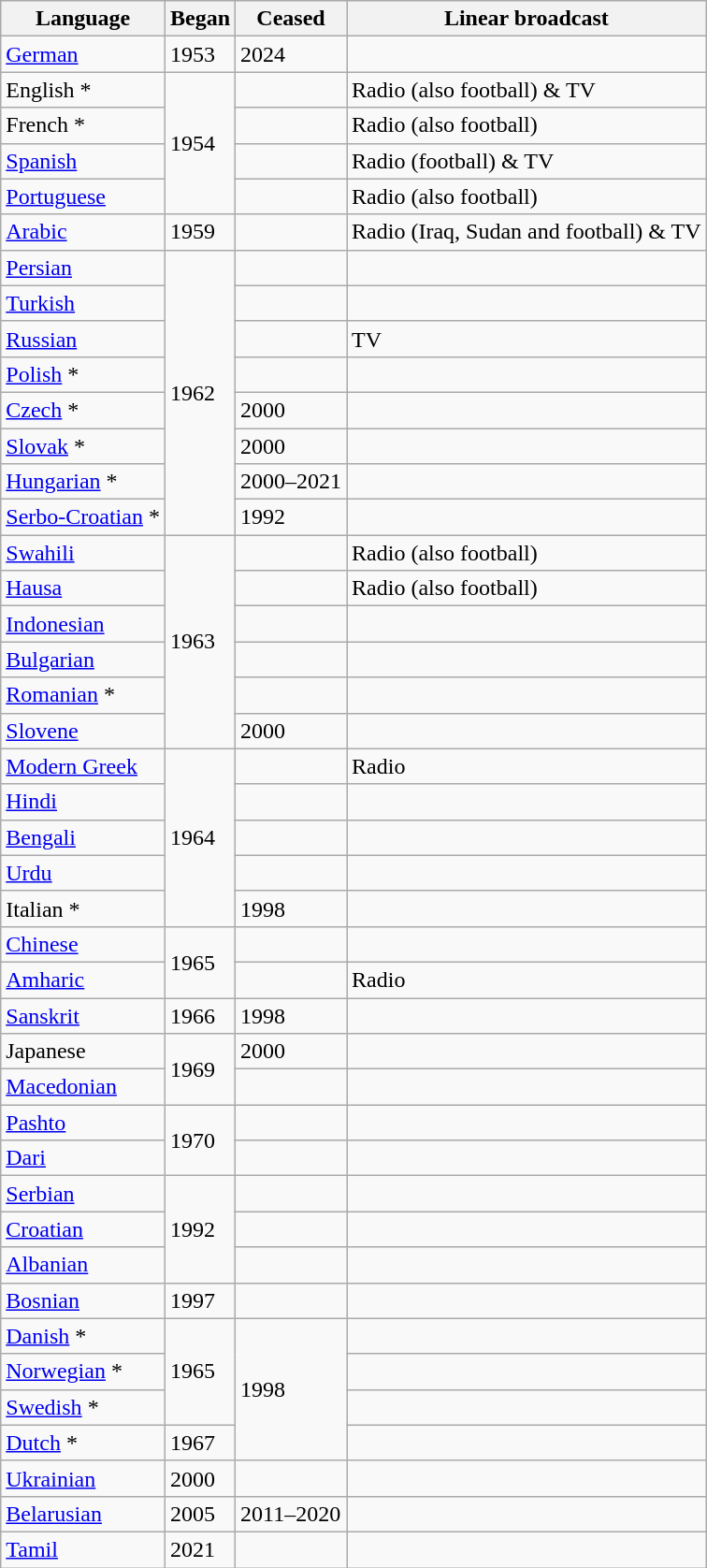<table class="wikitable">
<tr>
<th>Language</th>
<th>Began</th>
<th>Ceased</th>
<th>Linear broadcast</th>
</tr>
<tr>
<td><a href='#'>German</a></td>
<td>1953</td>
<td>2024</td>
<td></td>
</tr>
<tr>
<td>English *</td>
<td rowspan="4">1954</td>
<td></td>
<td>Radio (also football) & TV</td>
</tr>
<tr>
<td>French *</td>
<td></td>
<td>Radio (also football)</td>
</tr>
<tr>
<td><a href='#'>Spanish</a></td>
<td></td>
<td>Radio (football) & TV</td>
</tr>
<tr>
<td><a href='#'>Portuguese</a></td>
<td></td>
<td style="vertical-align:top;">Radio (also football)</td>
</tr>
<tr>
<td><a href='#'>Arabic</a></td>
<td>1959</td>
<td></td>
<td>Radio (Iraq, Sudan and football) & TV</td>
</tr>
<tr>
<td><a href='#'>Persian</a></td>
<td rowspan="8">1962</td>
<td></td>
<td></td>
</tr>
<tr>
<td><a href='#'>Turkish</a></td>
<td></td>
<td></td>
</tr>
<tr>
<td><a href='#'>Russian</a></td>
<td></td>
<td>TV</td>
</tr>
<tr>
<td><a href='#'>Polish</a> *</td>
<td></td>
<td></td>
</tr>
<tr>
<td><a href='#'>Czech</a> *</td>
<td>2000</td>
<td></td>
</tr>
<tr>
<td><a href='#'>Slovak</a> *</td>
<td>2000</td>
<td></td>
</tr>
<tr>
<td><a href='#'>Hungarian</a> *</td>
<td>2000–2021</td>
<td></td>
</tr>
<tr>
<td><a href='#'>Serbo-Croatian</a> *</td>
<td>1992</td>
<td></td>
</tr>
<tr>
<td><a href='#'>Swahili</a></td>
<td rowspan="6">1963</td>
<td></td>
<td>Radio (also football)</td>
</tr>
<tr>
<td><a href='#'>Hausa</a></td>
<td></td>
<td>Radio (also football)</td>
</tr>
<tr>
<td><a href='#'>Indonesian</a></td>
<td></td>
<td></td>
</tr>
<tr>
<td><a href='#'>Bulgarian</a></td>
<td></td>
<td></td>
</tr>
<tr>
<td><a href='#'>Romanian</a> *</td>
<td></td>
<td></td>
</tr>
<tr>
<td><a href='#'>Slovene</a></td>
<td>2000</td>
<td></td>
</tr>
<tr>
<td><a href='#'>Modern Greek</a></td>
<td rowspan="5">1964</td>
<td></td>
<td>Radio</td>
</tr>
<tr>
<td><a href='#'>Hindi</a></td>
<td></td>
<td></td>
</tr>
<tr>
<td><a href='#'>Bengali</a></td>
<td></td>
<td></td>
</tr>
<tr>
<td><a href='#'>Urdu</a></td>
<td></td>
<td></td>
</tr>
<tr>
<td>Italian *</td>
<td>1998</td>
<td></td>
</tr>
<tr>
<td><a href='#'>Chinese</a></td>
<td rowspan="2">1965</td>
<td></td>
<td></td>
</tr>
<tr>
<td><a href='#'>Amharic</a></td>
<td></td>
<td>Radio</td>
</tr>
<tr>
<td><a href='#'>Sanskrit</a></td>
<td>1966</td>
<td>1998</td>
<td></td>
</tr>
<tr>
<td>Japanese</td>
<td rowspan="2">1969</td>
<td>2000</td>
<td></td>
</tr>
<tr>
<td><a href='#'>Macedonian</a></td>
<td></td>
<td></td>
</tr>
<tr>
<td><a href='#'>Pashto</a></td>
<td rowspan="2">1970</td>
<td></td>
<td></td>
</tr>
<tr>
<td><a href='#'>Dari</a></td>
<td></td>
<td></td>
</tr>
<tr>
<td><a href='#'>Serbian</a></td>
<td rowspan="3">1992</td>
<td></td>
<td></td>
</tr>
<tr>
<td><a href='#'>Croatian</a></td>
<td></td>
<td></td>
</tr>
<tr>
<td><a href='#'>Albanian</a></td>
<td></td>
<td></td>
</tr>
<tr>
<td><a href='#'>Bosnian</a></td>
<td>1997</td>
<td></td>
<td></td>
</tr>
<tr>
<td><a href='#'>Danish</a> *</td>
<td rowspan="3">1965</td>
<td rowspan="4">1998</td>
<td></td>
</tr>
<tr>
<td><a href='#'>Norwegian</a> *</td>
<td></td>
</tr>
<tr>
<td><a href='#'>Swedish</a> *</td>
<td></td>
</tr>
<tr>
<td><a href='#'>Dutch</a> *</td>
<td>1967</td>
<td></td>
</tr>
<tr>
<td><a href='#'>Ukrainian</a></td>
<td>2000</td>
<td></td>
<td></td>
</tr>
<tr>
<td><a href='#'>Belarusian</a></td>
<td>2005</td>
<td>2011–2020</td>
<td></td>
</tr>
<tr>
<td><a href='#'>Tamil</a></td>
<td>2021</td>
<td></td>
<td></td>
</tr>
</table>
